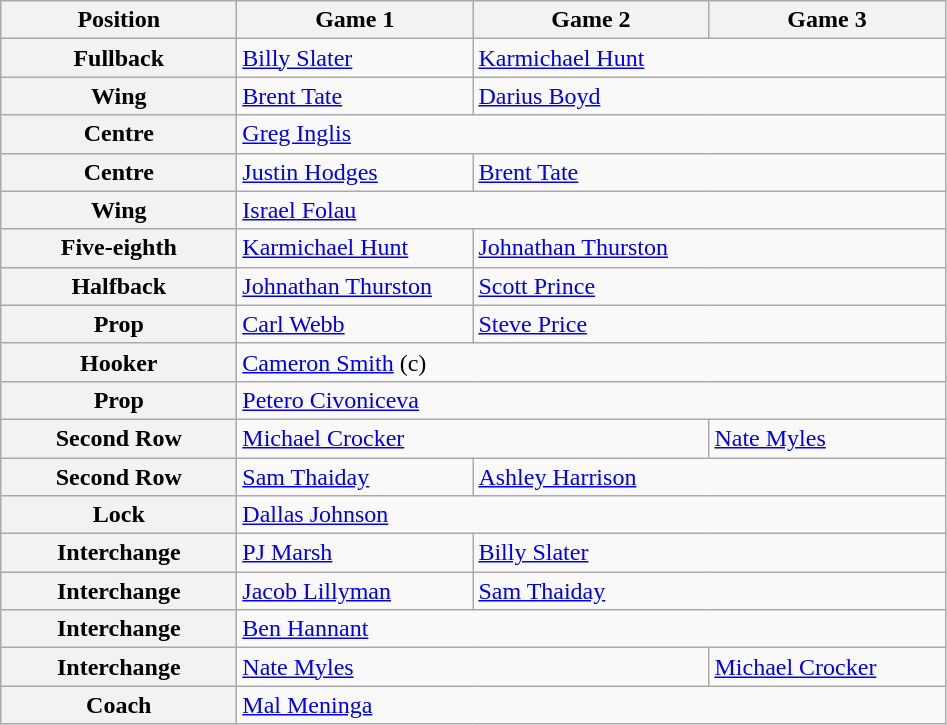<table class="wikitable">
<tr>
<th width="150">Position</th>
<th width="150">Game 1</th>
<th width="150">Game 2</th>
<th width="150">Game 3</th>
</tr>
<tr>
<th>Fullback</th>
<td colspan="1"> <a href='#'>Billy Slater</a></td>
<td colspan="2"> <a href='#'>Karmichael Hunt</a></td>
</tr>
<tr>
<th>Wing</th>
<td colspan="1"> <a href='#'>Brent Tate</a></td>
<td colspan="2"> <a href='#'>Darius Boyd</a></td>
</tr>
<tr>
<th>Centre</th>
<td colspan="3"> <a href='#'>Greg Inglis</a></td>
</tr>
<tr>
<th>Centre</th>
<td colspan="1"> <a href='#'>Justin Hodges</a></td>
<td colspan="2"> <a href='#'>Brent Tate</a></td>
</tr>
<tr>
<th>Wing</th>
<td colspan="3"> <a href='#'>Israel Folau</a></td>
</tr>
<tr>
<th>Five-eighth</th>
<td colspan="1"> <a href='#'>Karmichael Hunt</a></td>
<td colspan="2"> <a href='#'>Johnathan Thurston</a></td>
</tr>
<tr>
<th>Halfback</th>
<td colspan="1"> <a href='#'>Johnathan Thurston</a></td>
<td colspan="2"> <a href='#'>Scott Prince</a></td>
</tr>
<tr>
<th>Prop</th>
<td colspan="1"> <a href='#'>Carl Webb</a></td>
<td colspan="2"> <a href='#'>Steve Price</a></td>
</tr>
<tr>
<th>Hooker</th>
<td colspan="3"> <a href='#'>Cameron Smith</a> (c)</td>
</tr>
<tr>
<th>Prop</th>
<td colspan="3"> <a href='#'>Petero Civoniceva</a></td>
</tr>
<tr>
<th>Second Row</th>
<td colspan="2"> <a href='#'>Michael Crocker</a></td>
<td colspan="1"> <a href='#'>Nate Myles</a></td>
</tr>
<tr>
<th>Second Row</th>
<td colspan="1"> <a href='#'>Sam Thaiday</a></td>
<td colspan="2"> <a href='#'>Ashley Harrison</a></td>
</tr>
<tr>
<th>Lock</th>
<td colspan="3"> <a href='#'>Dallas Johnson</a></td>
</tr>
<tr>
<th>Interchange</th>
<td colspan="1"> <a href='#'>PJ Marsh</a></td>
<td colspan="2"> <a href='#'>Billy Slater</a></td>
</tr>
<tr>
<th>Interchange</th>
<td colspan="1"> <a href='#'>Jacob Lillyman</a></td>
<td colspan="2"> <a href='#'>Sam Thaiday</a></td>
</tr>
<tr>
<th>Interchange</th>
<td colspan="3"> <a href='#'>Ben Hannant</a></td>
</tr>
<tr>
<th>Interchange</th>
<td colspan="2"> <a href='#'>Nate Myles</a></td>
<td colspan="1"> <a href='#'>Michael Crocker</a></td>
</tr>
<tr>
<th>Coach</th>
<td colspan="3"> <a href='#'>Mal Meninga</a></td>
</tr>
</table>
